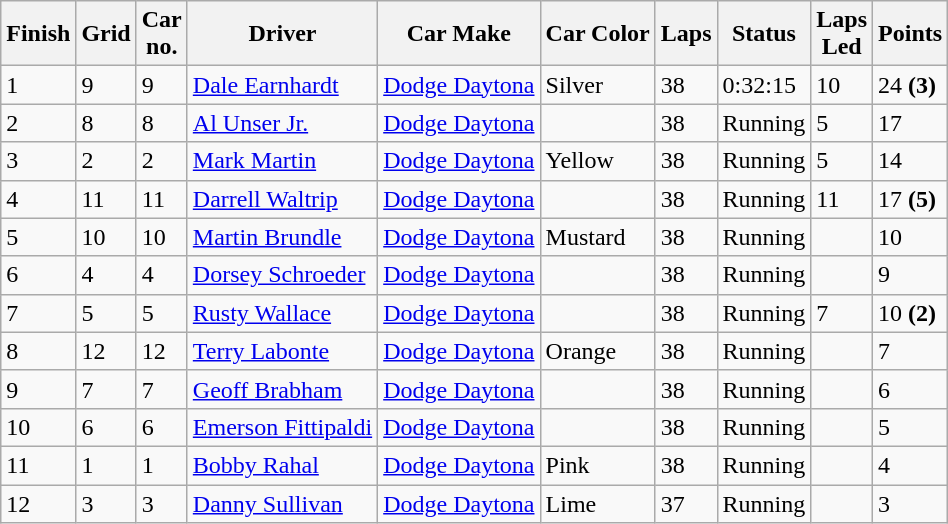<table class="wikitable">
<tr>
<th>Finish</th>
<th>Grid</th>
<th>Car<br>no.</th>
<th>Driver</th>
<th>Car Make</th>
<th>Car Color</th>
<th>Laps</th>
<th>Status</th>
<th>Laps<br>Led</th>
<th>Points</th>
</tr>
<tr>
<td>1</td>
<td>9</td>
<td>9</td>
<td> <a href='#'>Dale Earnhardt</a></td>
<td><a href='#'>Dodge Daytona</a></td>
<td><div> Silver</div></td>
<td>38</td>
<td>0:32:15</td>
<td>10</td>
<td>24 <strong>(3)</strong></td>
</tr>
<tr>
<td>2</td>
<td>8</td>
<td>8</td>
<td> <a href='#'>Al Unser Jr.</a></td>
<td><a href='#'>Dodge Daytona</a></td>
<td><div></div></td>
<td>38</td>
<td>Running</td>
<td>5</td>
<td>17</td>
</tr>
<tr>
<td>3</td>
<td>2</td>
<td>2</td>
<td> <a href='#'>Mark Martin</a></td>
<td><a href='#'>Dodge Daytona</a></td>
<td><div> Yellow</div></td>
<td>38</td>
<td>Running</td>
<td>5</td>
<td>14</td>
</tr>
<tr>
<td>4</td>
<td>11</td>
<td>11</td>
<td> <a href='#'>Darrell Waltrip</a></td>
<td><a href='#'>Dodge Daytona</a></td>
<td><div> </div></td>
<td>38</td>
<td>Running</td>
<td>11</td>
<td>17 <strong>(5)</strong></td>
</tr>
<tr>
<td>5</td>
<td>10</td>
<td>10</td>
<td> <a href='#'>Martin Brundle</a></td>
<td><a href='#'>Dodge Daytona</a></td>
<td><div> Mustard</div></td>
<td>38</td>
<td>Running</td>
<td></td>
<td>10</td>
</tr>
<tr>
<td>6</td>
<td>4</td>
<td>4</td>
<td> <a href='#'>Dorsey Schroeder</a></td>
<td><a href='#'>Dodge Daytona</a></td>
<td><div> </div></td>
<td>38</td>
<td>Running</td>
<td></td>
<td>9</td>
</tr>
<tr>
<td>7</td>
<td>5</td>
<td>5</td>
<td> <a href='#'>Rusty Wallace</a></td>
<td><a href='#'>Dodge Daytona</a></td>
<td><div> </div></td>
<td>38</td>
<td>Running</td>
<td>7</td>
<td>10 <strong>(2)</strong></td>
</tr>
<tr>
<td>8</td>
<td>12</td>
<td>12</td>
<td> <a href='#'>Terry Labonte</a></td>
<td><a href='#'>Dodge Daytona</a></td>
<td><div> Orange</div></td>
<td>38</td>
<td>Running</td>
<td></td>
<td>7</td>
</tr>
<tr>
<td>9</td>
<td>7</td>
<td>7</td>
<td> <a href='#'>Geoff Brabham</a></td>
<td><a href='#'>Dodge Daytona</a></td>
<td><div> </div></td>
<td>38</td>
<td>Running</td>
<td></td>
<td>6</td>
</tr>
<tr>
<td>10</td>
<td>6</td>
<td>6</td>
<td> <a href='#'>Emerson Fittipaldi</a></td>
<td><a href='#'>Dodge Daytona</a></td>
<td><div> </div></td>
<td>38</td>
<td>Running</td>
<td></td>
<td>5</td>
</tr>
<tr>
<td>11</td>
<td>1</td>
<td>1</td>
<td> <a href='#'>Bobby Rahal</a></td>
<td><a href='#'>Dodge Daytona</a></td>
<td><div> Pink</div></td>
<td>38</td>
<td>Running</td>
<td></td>
<td>4</td>
</tr>
<tr>
<td>12</td>
<td>3</td>
<td>3</td>
<td> <a href='#'>Danny Sullivan</a></td>
<td><a href='#'>Dodge Daytona</a></td>
<td><div> Lime</div></td>
<td>37</td>
<td>Running</td>
<td></td>
<td>3</td>
</tr>
</table>
